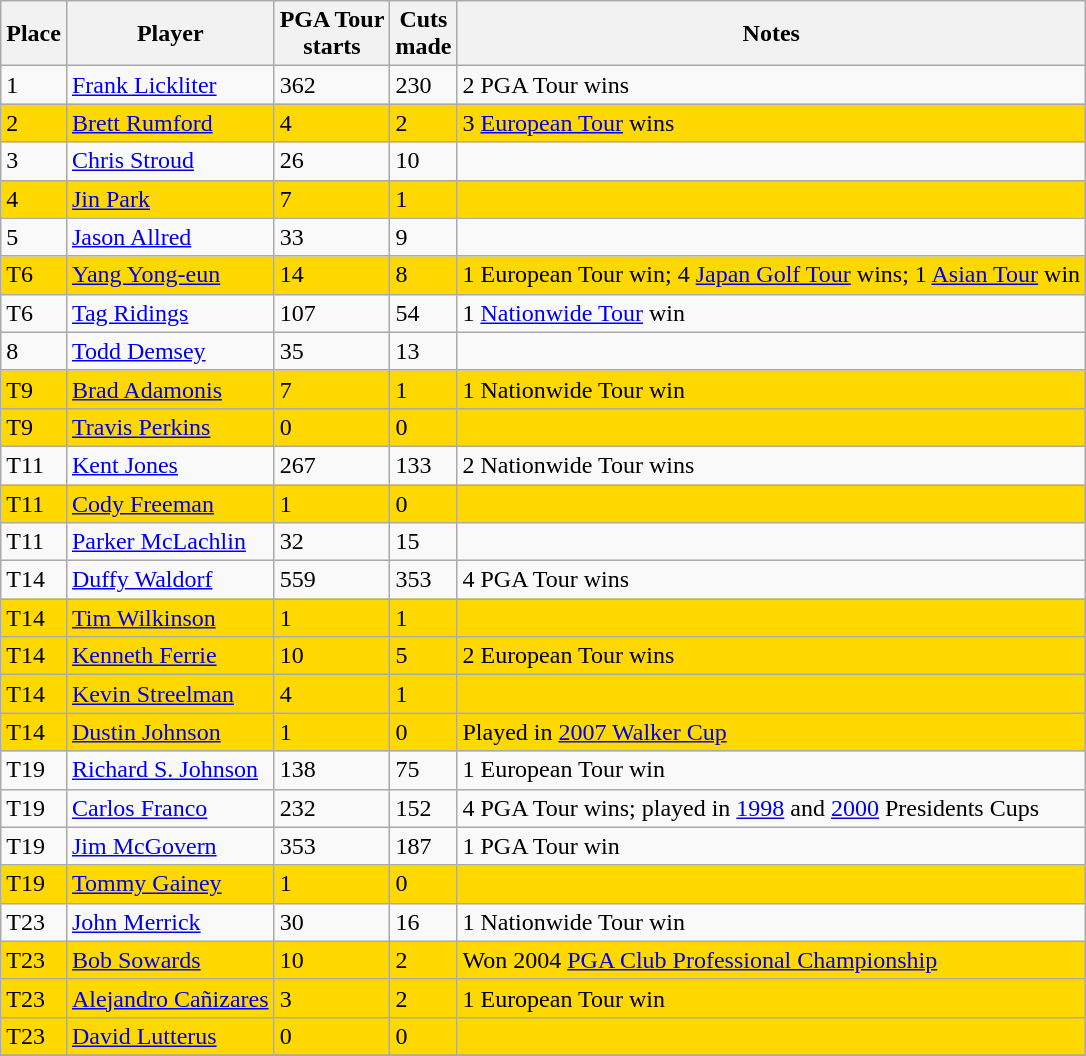<table class="sortable wikitable">
<tr>
<th>Place</th>
<th>Player</th>
<th>PGA Tour<br>starts</th>
<th>Cuts<br>made</th>
<th>Notes</th>
</tr>
<tr>
<td>1</td>
<td> <a href='#'>Frank Lickliter</a></td>
<td>362</td>
<td>230</td>
<td>2 PGA Tour wins</td>
</tr>
<tr style="background:#FFD800;">
<td>2</td>
<td> <a href='#'>Brett Rumford</a></td>
<td>4</td>
<td>2</td>
<td>3 <a href='#'>European Tour</a> wins</td>
</tr>
<tr>
<td>3</td>
<td> <a href='#'>Chris Stroud</a></td>
<td>26</td>
<td>10</td>
<td></td>
</tr>
<tr style="background:#FFD800;">
<td>4</td>
<td> <a href='#'>Jin Park</a></td>
<td>7</td>
<td>1</td>
<td></td>
</tr>
<tr>
<td>5</td>
<td> <a href='#'>Jason Allred</a></td>
<td>33</td>
<td>9</td>
<td></td>
</tr>
<tr style="background:#FFD800;">
<td>T6</td>
<td> <a href='#'>Yang Yong-eun</a></td>
<td>14</td>
<td>8</td>
<td>1 European Tour win; 4 <a href='#'>Japan Golf Tour</a> wins; 1 <a href='#'>Asian Tour</a> win</td>
</tr>
<tr>
<td>T6</td>
<td> <a href='#'>Tag Ridings</a></td>
<td>107</td>
<td>54</td>
<td>1 <a href='#'>Nationwide Tour</a> win</td>
</tr>
<tr>
<td>8</td>
<td> <a href='#'>Todd Demsey</a></td>
<td>35</td>
<td>13</td>
<td></td>
</tr>
<tr style="background:#FFD800;">
<td>T9</td>
<td> <a href='#'>Brad Adamonis</a></td>
<td>7</td>
<td>1</td>
<td>1 Nationwide Tour win</td>
</tr>
<tr style="background:#FFD800;">
<td>T9</td>
<td> <a href='#'>Travis Perkins</a></td>
<td>0</td>
<td>0</td>
<td></td>
</tr>
<tr>
<td>T11</td>
<td> <a href='#'>Kent Jones</a></td>
<td>267</td>
<td>133</td>
<td>2 Nationwide Tour wins</td>
</tr>
<tr style="background:#FFD800;">
<td>T11</td>
<td> <a href='#'>Cody Freeman</a></td>
<td>1</td>
<td>0</td>
<td></td>
</tr>
<tr>
<td>T11</td>
<td> <a href='#'>Parker McLachlin</a></td>
<td>32</td>
<td>15</td>
<td></td>
</tr>
<tr>
<td>T14</td>
<td> <a href='#'>Duffy Waldorf</a></td>
<td>559</td>
<td>353</td>
<td>4 PGA Tour wins</td>
</tr>
<tr style="background:#FFD800;">
<td>T14</td>
<td> <a href='#'>Tim Wilkinson</a></td>
<td>1</td>
<td>1</td>
<td></td>
</tr>
<tr style="background:#FFD800;">
<td>T14</td>
<td> <a href='#'>Kenneth Ferrie</a></td>
<td>10</td>
<td>5</td>
<td>2 European Tour wins</td>
</tr>
<tr style="background:#FFD800;">
<td>T14</td>
<td> <a href='#'>Kevin Streelman</a></td>
<td>4</td>
<td>1</td>
<td></td>
</tr>
<tr style="background:#FFD800;">
<td>T14</td>
<td> <a href='#'>Dustin Johnson</a></td>
<td>1</td>
<td>0</td>
<td>Played in <a href='#'>2007 Walker Cup</a></td>
</tr>
<tr>
<td>T19</td>
<td> <a href='#'>Richard S. Johnson</a></td>
<td>138</td>
<td>75</td>
<td>1 European Tour win</td>
</tr>
<tr>
<td>T19</td>
<td> <a href='#'>Carlos Franco</a></td>
<td>232</td>
<td>152</td>
<td>4 PGA Tour wins; played in <a href='#'>1998</a> and <a href='#'>2000</a> Presidents Cups</td>
</tr>
<tr>
<td>T19</td>
<td> <a href='#'>Jim McGovern</a></td>
<td>353</td>
<td>187</td>
<td>1 PGA Tour win</td>
</tr>
<tr style="background:#FFD800;">
<td>T19</td>
<td> <a href='#'>Tommy Gainey</a></td>
<td>1</td>
<td>0</td>
<td></td>
</tr>
<tr>
<td>T23</td>
<td> <a href='#'>John Merrick</a></td>
<td>30</td>
<td>16</td>
<td>1 Nationwide Tour win</td>
</tr>
<tr style="background:#FFD800;">
<td>T23</td>
<td> <a href='#'>Bob Sowards</a></td>
<td>10</td>
<td>2</td>
<td>Won 2004 <a href='#'>PGA Club Professional Championship</a></td>
</tr>
<tr style="background:#FFD800;">
<td>T23</td>
<td> <a href='#'>Alejandro Cañizares</a></td>
<td>3</td>
<td>2</td>
<td>1 European Tour win</td>
</tr>
<tr style="background:#FFD800;">
<td>T23</td>
<td> <a href='#'>David Lutterus</a></td>
<td>0</td>
<td>0</td>
<td></td>
</tr>
<tr>
</tr>
</table>
